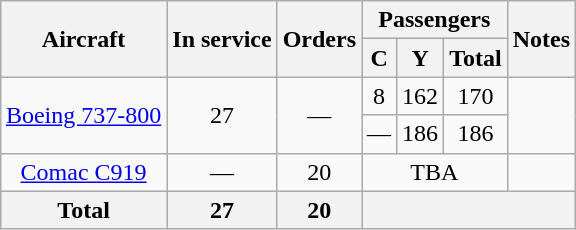<table class="wikitable" style="border-collapse:collapse;text-align:center;margin:1em auto;">
<tr>
<th rowspan="2">Aircraft</th>
<th rowspan="2">In service</th>
<th rowspan="2">Orders</th>
<th colspan="3">Passengers</th>
<th rowspan="2">Notes</th>
</tr>
<tr>
<th><abbr>C</abbr></th>
<th><abbr>Y</abbr></th>
<th>Total</th>
</tr>
<tr>
<td rowspan="2"><a href='#'>Boeing 737-800</a></td>
<td rowspan="2">27</td>
<td rowspan="2">—</td>
<td>8</td>
<td>162</td>
<td>170</td>
<td rowspan="2"></td>
</tr>
<tr>
<td>—</td>
<td>186</td>
<td>186</td>
</tr>
<tr>
<td><a href='#'>Comac C919</a></td>
<td>—</td>
<td>20</td>
<td colspan="3"><abbr>TBA</abbr></td>
<td></td>
</tr>
<tr>
<th>Total</th>
<th>27</th>
<th>20</th>
<th colspan="4"></th>
</tr>
</table>
